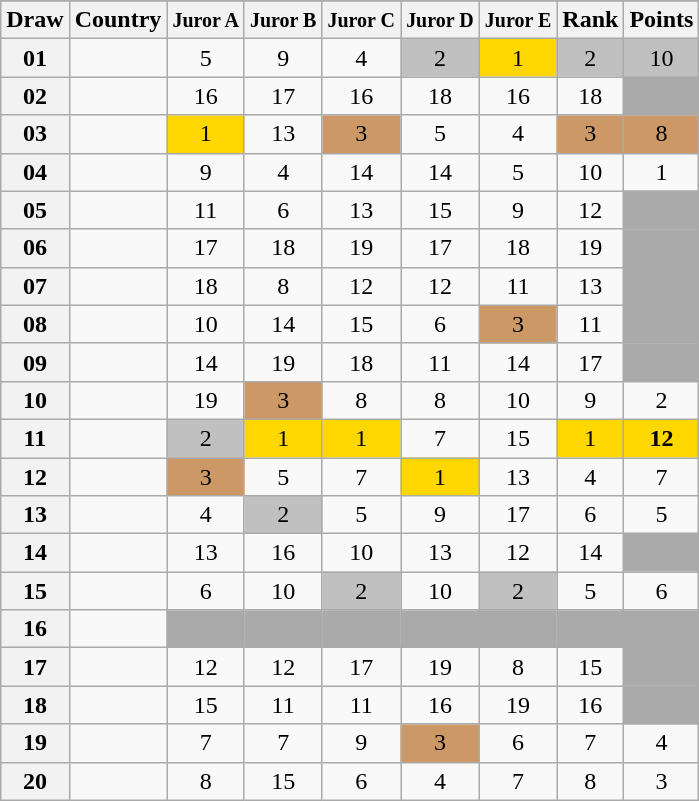<table class="sortable wikitable collapsible plainrowheaders" style="text-align:center;">
<tr>
</tr>
<tr>
<th scope="col">Draw</th>
<th scope="col">Country</th>
<th scope="col"><small>Juror A</small></th>
<th scope="col"><small>Juror B</small></th>
<th scope="col"><small>Juror C</small></th>
<th scope="col"><small>Juror D</small></th>
<th scope="col"><small>Juror E</small></th>
<th scope="col">Rank</th>
<th scope="col">Points</th>
</tr>
<tr>
<th scope="row" style="text-align:center;">01</th>
<td style="text-align:left;"></td>
<td>5</td>
<td>9</td>
<td>4</td>
<td style="background:silver;">2</td>
<td style="background:gold;">1</td>
<td style="background:silver;">2</td>
<td style="background:silver;">10</td>
</tr>
<tr>
<th scope="row" style="text-align:center;">02</th>
<td style="text-align:left;"></td>
<td>16</td>
<td>17</td>
<td>16</td>
<td>18</td>
<td>16</td>
<td>18</td>
<td style="background:#AAAAAA;"></td>
</tr>
<tr>
<th scope="row" style="text-align:center;">03</th>
<td style="text-align:left;"></td>
<td style="background:gold;">1</td>
<td>13</td>
<td style="background:#CC9966;">3</td>
<td>5</td>
<td>4</td>
<td style="background:#CC9966;">3</td>
<td style="background:#CC9966;">8</td>
</tr>
<tr>
<th scope="row" style="text-align:center;">04</th>
<td style="text-align:left;"></td>
<td>9</td>
<td>4</td>
<td>14</td>
<td>14</td>
<td>5</td>
<td>10</td>
<td>1</td>
</tr>
<tr>
<th scope="row" style="text-align:center;">05</th>
<td style="text-align:left;"></td>
<td>11</td>
<td>6</td>
<td>13</td>
<td>15</td>
<td>9</td>
<td>12</td>
<td style="background:#AAAAAA;"></td>
</tr>
<tr>
<th scope="row" style="text-align:center;">06</th>
<td style="text-align:left;"></td>
<td>17</td>
<td>18</td>
<td>19</td>
<td>17</td>
<td>18</td>
<td>19</td>
<td style="background:#AAAAAA;"></td>
</tr>
<tr>
<th scope="row" style="text-align:center;">07</th>
<td style="text-align:left;"></td>
<td>18</td>
<td>8</td>
<td>12</td>
<td>12</td>
<td>11</td>
<td>13</td>
<td style="background:#AAAAAA;"></td>
</tr>
<tr>
<th scope="row" style="text-align:center;">08</th>
<td style="text-align:left;"></td>
<td>10</td>
<td>14</td>
<td>15</td>
<td>6</td>
<td style="background:#CC9966;">3</td>
<td>11</td>
<td style="background:#AAAAAA;"></td>
</tr>
<tr>
<th scope="row" style="text-align:center;">09</th>
<td style="text-align:left;"></td>
<td>14</td>
<td>19</td>
<td>18</td>
<td>11</td>
<td>14</td>
<td>17</td>
<td style="background:#AAAAAA;"></td>
</tr>
<tr>
<th scope="row" style="text-align:center;">10</th>
<td style="text-align:left;"></td>
<td>19</td>
<td style="background:#CC9966;">3</td>
<td>8</td>
<td>8</td>
<td>10</td>
<td>9</td>
<td>2</td>
</tr>
<tr>
<th scope="row" style="text-align:center;">11</th>
<td style="text-align:left;"></td>
<td style="background:silver;">2</td>
<td style="background:gold;">1</td>
<td style="background:gold;">1</td>
<td>7</td>
<td>15</td>
<td style="background:gold;">1</td>
<td style="background:gold;"><strong>12</strong></td>
</tr>
<tr>
<th scope="row" style="text-align:center;">12</th>
<td style="text-align:left;"></td>
<td style="background:#CC9966;">3</td>
<td>5</td>
<td>7</td>
<td style="background:gold;">1</td>
<td>13</td>
<td>4</td>
<td>7</td>
</tr>
<tr>
<th scope="row" style="text-align:center;">13</th>
<td style="text-align:left;"></td>
<td>4</td>
<td style="background:silver;">2</td>
<td>5</td>
<td>9</td>
<td>17</td>
<td>6</td>
<td>5</td>
</tr>
<tr>
<th scope="row" style="text-align:center;">14</th>
<td style="text-align:left;"></td>
<td>13</td>
<td>16</td>
<td>10</td>
<td>13</td>
<td>12</td>
<td>14</td>
<td style="background:#AAAAAA;"></td>
</tr>
<tr>
<th scope="row" style="text-align:center;">15</th>
<td style="text-align:left;"></td>
<td>6</td>
<td>10</td>
<td style="background:silver;">2</td>
<td>10</td>
<td style="background:silver;">2</td>
<td>5</td>
<td>6</td>
</tr>
<tr class="sortbottom">
<th scope="row" style="text-align:center;">16</th>
<td style="text-align:left;"></td>
<td style="background:#AAAAAA;"></td>
<td style="background:#AAAAAA;"></td>
<td style="background:#AAAAAA;"></td>
<td style="background:#AAAAAA;"></td>
<td style="background:#AAAAAA;"></td>
<td style="background:#AAAAAA;"></td>
<td style="background:#AAAAAA;"></td>
</tr>
<tr>
<th scope="row" style="text-align:center;">17</th>
<td style="text-align:left;"></td>
<td>12</td>
<td>12</td>
<td>17</td>
<td>19</td>
<td>8</td>
<td>15</td>
<td style="background:#AAAAAA;"></td>
</tr>
<tr>
<th scope="row" style="text-align:center;">18</th>
<td style="text-align:left;"></td>
<td>15</td>
<td>11</td>
<td>11</td>
<td>16</td>
<td>19</td>
<td>16</td>
<td style="background:#AAAAAA;"></td>
</tr>
<tr>
<th scope="row" style="text-align:center;">19</th>
<td style="text-align:left;"></td>
<td>7</td>
<td>7</td>
<td>9</td>
<td style="background:#CC9966;">3</td>
<td>6</td>
<td>7</td>
<td>4</td>
</tr>
<tr>
<th scope="row" style="text-align:center;">20</th>
<td style="text-align:left;"></td>
<td>8</td>
<td>15</td>
<td>6</td>
<td>4</td>
<td>7</td>
<td>8</td>
<td>3</td>
</tr>
</table>
